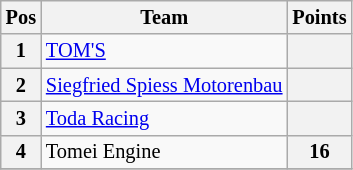<table class="wikitable" style="font-size:85%; text-align:center">
<tr>
<th>Pos</th>
<th>Team</th>
<th>Points</th>
</tr>
<tr>
<th>1</th>
<td align="left"><a href='#'>TOM'S</a></td>
<th></th>
</tr>
<tr>
<th>2</th>
<td align="left"><a href='#'>Siegfried Spiess Motorenbau</a></td>
<th></th>
</tr>
<tr>
<th>3</th>
<td align="left"><a href='#'>Toda Racing</a></td>
<th></th>
</tr>
<tr>
<th>4</th>
<td align="left">Tomei Engine</td>
<th>16</th>
</tr>
<tr>
</tr>
</table>
